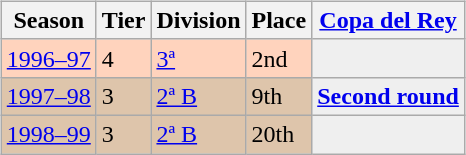<table>
<tr>
<td valign="top" width=49%><br><table class="wikitable">
<tr style="background:#f0f6fa;">
<th>Season</th>
<th>Tier</th>
<th>Division</th>
<th>Place</th>
<th><a href='#'>Copa del Rey</a></th>
</tr>
<tr>
<td style="background:#FFD3BD;"><a href='#'>1996–97</a></td>
<td style="background:#FFD3BD;">4</td>
<td style="background:#FFD3BD;"><a href='#'>3ª</a></td>
<td style="background:#FFD3BD;">2nd</td>
<th style="background:#efefef;"></th>
</tr>
<tr>
<td style="background:#DEC5AB;"><a href='#'>1997–98</a></td>
<td style="background:#DEC5AB;">3</td>
<td style="background:#DEC5AB;"><a href='#'>2ª B</a></td>
<td style="background:#DEC5AB;">9th</td>
<th style="background:#efefef;"><a href='#'>Second round</a></th>
</tr>
<tr>
<td style="background:#DEC5AB;"><a href='#'>1998–99</a></td>
<td style="background:#DEC5AB;">3</td>
<td style="background:#DEC5AB;"><a href='#'>2ª B</a></td>
<td style="background:#DEC5AB;">20th</td>
<th style="background:#efefef;"></th>
</tr>
</table>
</td>
</tr>
</table>
